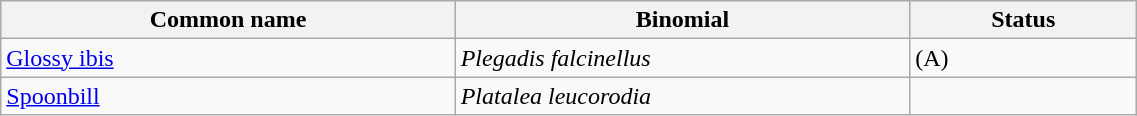<table style="width:60%;" class="wikitable">
<tr>
<th width=40%>Common name</th>
<th width=40%>Binomial</th>
<th width=20%>Status</th>
</tr>
<tr>
<td><a href='#'>Glossy ibis</a></td>
<td><em>Plegadis falcinellus</em></td>
<td>(A)</td>
</tr>
<tr>
<td><a href='#'>Spoonbill</a></td>
<td><em>Platalea leucorodia</em></td>
<td></td>
</tr>
</table>
